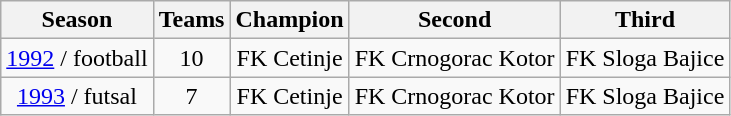<table class="wikitable" style="text-align: center">
<tr>
<th>Season</th>
<th>Teams</th>
<th>Champion</th>
<th>Second</th>
<th>Third</th>
</tr>
<tr>
<td><a href='#'>1992</a> / football</td>
<td>10</td>
<td>FK Cetinje</td>
<td>FK Crnogorac Kotor</td>
<td>FK Sloga Bajice</td>
</tr>
<tr>
<td><a href='#'>1993</a> / futsal</td>
<td>7</td>
<td>FK Cetinje</td>
<td>FK Crnogorac Kotor</td>
<td>FK Sloga Bajice</td>
</tr>
</table>
